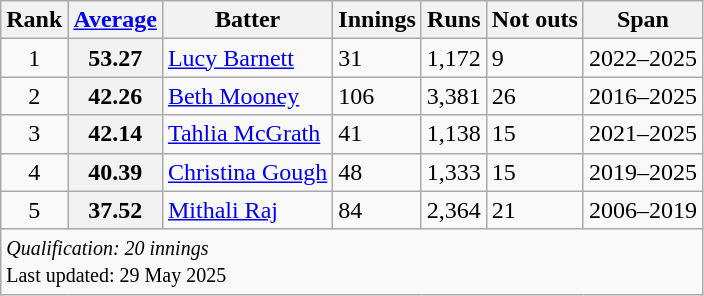<table class="wikitable sortable">
<tr>
<th>Rank</th>
<th><a href='#'>Average</a></th>
<th>Batter</th>
<th>Innings</th>
<th>Runs</th>
<th>Not outs</th>
<th>Span</th>
</tr>
<tr>
<td align=center>1</td>
<th scope="row">53.27</th>
<td> <a href='#'>Lucy Barnett</a></td>
<td>31</td>
<td>1,172</td>
<td>9</td>
<td>2022–2025</td>
</tr>
<tr>
<td align="center">2</td>
<th scope="row">42.26</th>
<td> <a href='#'>Beth Mooney</a></td>
<td>106</td>
<td>3,381</td>
<td>26</td>
<td>2016–2025</td>
</tr>
<tr>
<td align="center">3</td>
<th scope="row">42.14</th>
<td> <a href='#'>Tahlia McGrath</a></td>
<td>41</td>
<td>1,138</td>
<td>15</td>
<td>2021–2025</td>
</tr>
<tr>
<td align=center>4</td>
<th scope="row">40.39</th>
<td> <a href='#'>Christina Gough</a></td>
<td>48</td>
<td>1,333</td>
<td>15</td>
<td>2019–2025</td>
</tr>
<tr>
<td align=center>5</td>
<th scope="row">37.52</th>
<td> <a href='#'>Mithali Raj</a></td>
<td>84</td>
<td>2,364</td>
<td>21</td>
<td>2006–2019</td>
</tr>
<tr class="sortbottom">
<td colspan="7" scope="row" style="text-align:left;"><small><em>Qualification: 20 innings</em></small><br><small>Last updated: 29 May 2025</small></td>
</tr>
</table>
